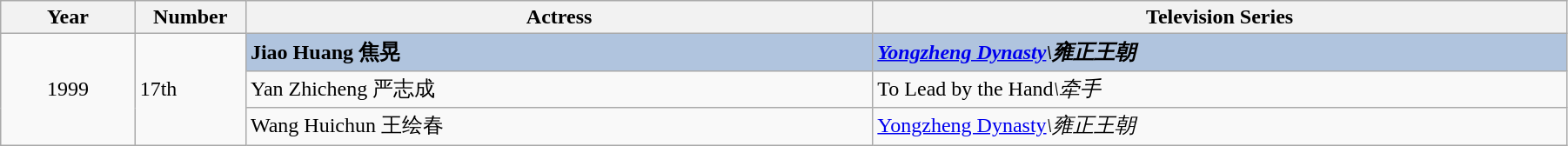<table class="wikitable" width="95%" align="center">
<tr>
<th width="6%">Year</th>
<th width="4%">Number</th>
<th width="28%">Actress</th>
<th width="31%">Television Series</th>
</tr>
<tr>
<td rowspan="3" style="text-align:center;">1999</td>
<td rowspan="3">17th</td>
<td style="background:#B0C4DE;"><strong>Jiao Huang 焦晃</strong></td>
<td style="background:#B0C4DE;"><strong><em><a href='#'>Yongzheng Dynasty</a><em>\雍正王朝<strong></td>
</tr>
<tr>
<td>Yan Zhicheng 严志成</td>
<td></em>To Lead by the Hand<em>\牵手</td>
</tr>
<tr>
<td>Wang Huichun 王绘春</td>
<td></em><a href='#'>Yongzheng Dynasty</a><em>\雍正王朝</td>
</tr>
</table>
